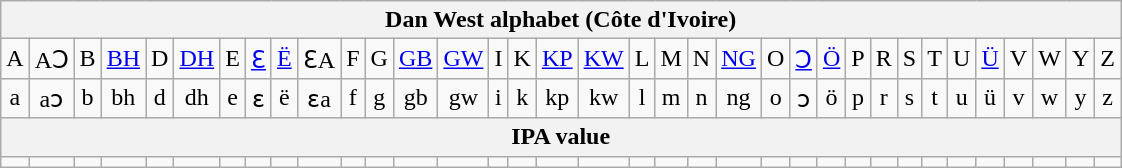<table class=wikitable style=text-align:center>
<tr>
<th colspan="35">Dan West alphabet (Côte d'Ivoire)</th>
</tr>
<tr>
<td>A</td>
<td>AƆ</td>
<td>B</td>
<td><a href='#'>BH</a></td>
<td>D</td>
<td><a href='#'>DH</a></td>
<td>E</td>
<td><a href='#'>Ɛ</a></td>
<td><a href='#'>Ë</a></td>
<td>ƐA</td>
<td>F</td>
<td>G</td>
<td><a href='#'>GB</a></td>
<td><a href='#'>GW</a></td>
<td>I</td>
<td>K</td>
<td><a href='#'>KP</a></td>
<td><a href='#'>KW</a></td>
<td>L</td>
<td>M</td>
<td>N</td>
<td><a href='#'>NG</a></td>
<td>O</td>
<td><a href='#'>Ɔ</a></td>
<td><a href='#'>Ö</a></td>
<td>P</td>
<td>R</td>
<td>S</td>
<td>T</td>
<td>U</td>
<td><a href='#'>Ü</a></td>
<td>V</td>
<td>W</td>
<td>Y</td>
<td>Z</td>
</tr>
<tr>
<td>a</td>
<td>aɔ</td>
<td>b</td>
<td>bh</td>
<td>d</td>
<td>dh</td>
<td>e</td>
<td>ɛ</td>
<td>ë</td>
<td>ɛa</td>
<td>f</td>
<td>g</td>
<td>gb</td>
<td>gw</td>
<td>i</td>
<td>k</td>
<td>kp</td>
<td>kw</td>
<td>l</td>
<td>m</td>
<td>n</td>
<td>ng</td>
<td>o</td>
<td>ɔ</td>
<td>ö</td>
<td>p</td>
<td>r</td>
<td>s</td>
<td>t</td>
<td>u</td>
<td>ü</td>
<td>v</td>
<td>w</td>
<td>y</td>
<td>z</td>
</tr>
<tr>
<th colspan="35">IPA value</th>
</tr>
<tr>
<td></td>
<td></td>
<td></td>
<td></td>
<td></td>
<td></td>
<td></td>
<td></td>
<td></td>
<td></td>
<td></td>
<td></td>
<td></td>
<td></td>
<td></td>
<td></td>
<td></td>
<td></td>
<td></td>
<td></td>
<td></td>
<td></td>
<td></td>
<td></td>
<td></td>
<td></td>
<td></td>
<td></td>
<td></td>
<td></td>
<td></td>
<td></td>
<td></td>
<td></td>
<td></td>
</tr>
</table>
